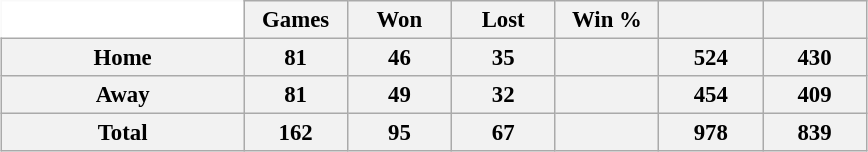<table class="wikitable" style="margin:1em auto; font-size:95%; text-align:center; width:38em; border:0;">
<tr>
<td width="28%" style="background:#fff;border:0;"></td>
<th width="12%">Games</th>
<th width="12%">Won</th>
<th width="12%">Lost</th>
<th width="12%">Win %</th>
<th width="12%"></th>
<th width="12%"></th>
</tr>
<tr>
<th>Home</th>
<th>81</th>
<th>46</th>
<th>35</th>
<th></th>
<th>524</th>
<th>430</th>
</tr>
<tr>
<th>Away</th>
<th>81</th>
<th>49</th>
<th>32</th>
<th></th>
<th>454</th>
<th>409</th>
</tr>
<tr>
<th>Total</th>
<th>162</th>
<th>95</th>
<th>67</th>
<th></th>
<th>978</th>
<th>839</th>
</tr>
</table>
